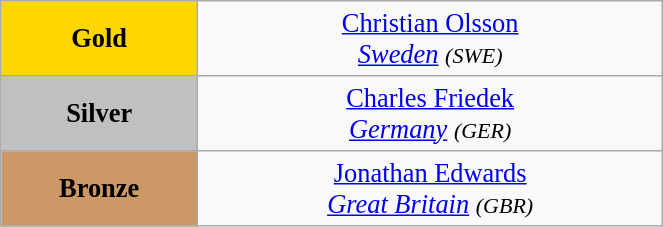<table class="wikitable" style=" text-align:center; font-size:110%;" width="35%">
<tr>
<td bgcolor="gold"><strong>Gold</strong></td>
<td> <a href='#'>Christian Olsson</a><br><em><a href='#'>Sweden</a> <small>(SWE)</small></em></td>
</tr>
<tr>
<td bgcolor="silver"><strong>Silver</strong></td>
<td> <a href='#'>Charles Friedek</a><br><em><a href='#'>Germany</a> <small>(GER)</small></em></td>
</tr>
<tr>
<td bgcolor="CC9966"><strong>Bronze</strong></td>
<td> <a href='#'>Jonathan Edwards</a><br><em><a href='#'>Great Britain</a> <small>(GBR)</small></em></td>
</tr>
</table>
